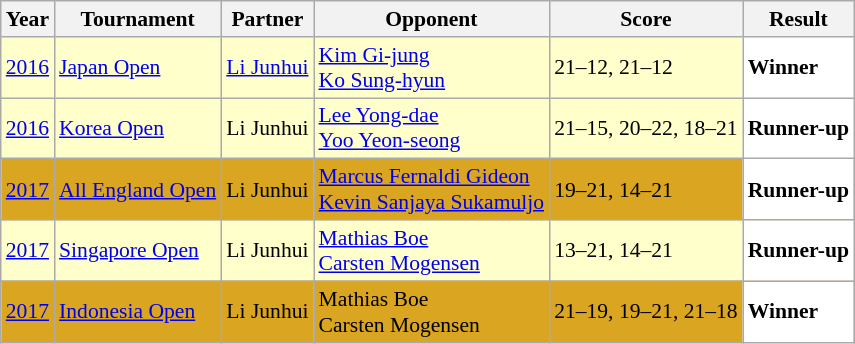<table class="sortable wikitable" style="font-size: 90%;">
<tr>
<th>Year</th>
<th>Tournament</th>
<th>Partner</th>
<th>Opponent</th>
<th>Score</th>
<th>Result</th>
</tr>
<tr style="background:#FFFFCC">
<td align="center"><a href='#'>2016</a></td>
<td align="left"><a href='#'>Japan Open</a></td>
<td align="left"> <a href='#'>Li Junhui</a></td>
<td align="left"> <a href='#'>Kim Gi-jung</a><br> <a href='#'>Ko Sung-hyun</a></td>
<td align="left">21–12, 21–12</td>
<td style="text-align:left; background:white"> <strong>Winner</strong></td>
</tr>
<tr style="background:#FFFFCC">
<td align="center"><a href='#'>2016</a></td>
<td align="left"><a href='#'>Korea Open</a></td>
<td align="left"> Li Junhui</td>
<td align="left"> <a href='#'>Lee Yong-dae</a><br> <a href='#'>Yoo Yeon-seong</a></td>
<td align="left">21–15, 20–22, 18–21</td>
<td style="text-align:left; background:white"> <strong>Runner-up</strong></td>
</tr>
<tr style="background:#DAA520">
<td align="center"><a href='#'>2017</a></td>
<td align="left"><a href='#'>All England Open</a></td>
<td align="left"> Li Junhui</td>
<td align="left"> <a href='#'>Marcus Fernaldi Gideon</a><br> <a href='#'>Kevin Sanjaya Sukamuljo</a></td>
<td align="left">19–21, 14–21</td>
<td style="text-align:left; background:white"> <strong>Runner-up</strong></td>
</tr>
<tr style="background:#FFFFCC">
<td align="center"><a href='#'>2017</a></td>
<td align="left"><a href='#'>Singapore Open</a></td>
<td align="left"> Li Junhui</td>
<td align="left"> <a href='#'>Mathias Boe</a><br> <a href='#'>Carsten Mogensen</a></td>
<td align="left">13–21, 14–21</td>
<td style="text-align:left; background:white"> <strong>Runner-up</strong></td>
</tr>
<tr style="background:#DAA520">
<td align="center"><a href='#'>2017</a></td>
<td align="left"><a href='#'>Indonesia Open</a></td>
<td align="left"> Li Junhui</td>
<td align="left"> Mathias Boe<br> Carsten Mogensen</td>
<td align="left">21–19, 19–21, 21–18</td>
<td style="text-align:left; background:white"> <strong>Winner</strong></td>
</tr>
</table>
